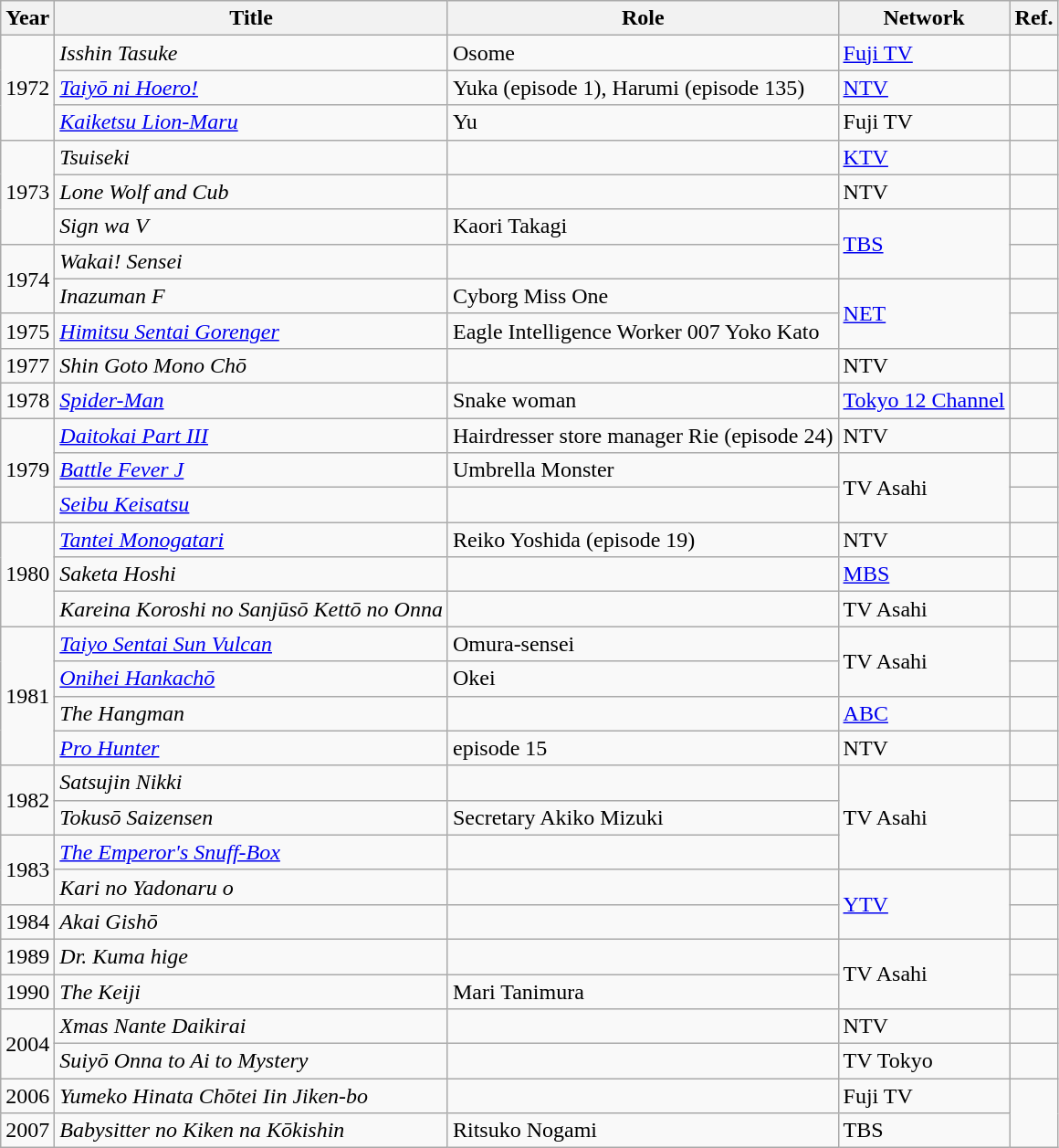<table class="wikitable">
<tr>
<th>Year</th>
<th>Title</th>
<th>Role</th>
<th>Network</th>
<th>Ref.</th>
</tr>
<tr>
<td rowspan="3">1972</td>
<td><em>Isshin Tasuke</em></td>
<td>Osome</td>
<td><a href='#'>Fuji TV</a></td>
<td></td>
</tr>
<tr>
<td><em><a href='#'>Taiyō ni Hoero!</a></em></td>
<td>Yuka (episode 1), Harumi (episode 135)</td>
<td><a href='#'>NTV</a></td>
<td></td>
</tr>
<tr>
<td><em><a href='#'>Kaiketsu Lion-Maru</a></em></td>
<td>Yu</td>
<td>Fuji TV</td>
<td></td>
</tr>
<tr>
<td rowspan="3">1973</td>
<td><em>Tsuiseki</em></td>
<td></td>
<td><a href='#'>KTV</a></td>
<td></td>
</tr>
<tr>
<td><em>Lone Wolf and Cub</em></td>
<td></td>
<td>NTV</td>
<td></td>
</tr>
<tr>
<td><em>Sign wa V</em></td>
<td>Kaori Takagi</td>
<td rowspan="2"><a href='#'>TBS</a></td>
<td></td>
</tr>
<tr>
<td rowspan="2">1974</td>
<td><em>Wakai! Sensei</em></td>
<td></td>
<td></td>
</tr>
<tr>
<td><em>Inazuman F</em></td>
<td>Cyborg Miss One</td>
<td rowspan="2"><a href='#'>NET</a></td>
<td></td>
</tr>
<tr>
<td>1975</td>
<td><em><a href='#'>Himitsu Sentai Gorenger</a></em></td>
<td>Eagle Intelligence Worker 007 Yoko Kato</td>
<td></td>
</tr>
<tr>
<td>1977</td>
<td><em>Shin Goto Mono Chō</em></td>
<td></td>
<td>NTV</td>
<td></td>
</tr>
<tr>
<td>1978</td>
<td><em><a href='#'>Spider-Man</a></em></td>
<td>Snake woman</td>
<td><a href='#'>Tokyo 12 Channel</a></td>
<td></td>
</tr>
<tr>
<td rowspan="3">1979</td>
<td><em><a href='#'>Daitokai Part III</a></em></td>
<td>Hairdresser store manager Rie (episode 24)</td>
<td>NTV</td>
<td></td>
</tr>
<tr>
<td><em><a href='#'>Battle Fever J</a></em></td>
<td>Umbrella Monster</td>
<td rowspan="2">TV Asahi</td>
<td></td>
</tr>
<tr>
<td><em><a href='#'>Seibu Keisatsu</a></em></td>
<td></td>
<td></td>
</tr>
<tr>
<td rowspan="3">1980</td>
<td><em><a href='#'>Tantei Monogatari</a></em></td>
<td>Reiko Yoshida (episode 19)</td>
<td>NTV</td>
<td></td>
</tr>
<tr>
<td><em>Saketa Hoshi</em></td>
<td></td>
<td><a href='#'>MBS</a></td>
<td></td>
</tr>
<tr>
<td><em>Kareina Koroshi no Sanjūsō Kettō no Onna</em></td>
<td></td>
<td>TV Asahi</td>
<td></td>
</tr>
<tr>
<td rowspan="4">1981</td>
<td><em><a href='#'>Taiyo Sentai Sun Vulcan</a></em></td>
<td>Omura-sensei</td>
<td rowspan="2">TV Asahi</td>
<td></td>
</tr>
<tr>
<td><em><a href='#'>Onihei Hankachō</a></em></td>
<td>Okei</td>
<td></td>
</tr>
<tr>
<td><em>The Hangman</em></td>
<td></td>
<td><a href='#'>ABC</a></td>
<td></td>
</tr>
<tr>
<td><em><a href='#'>Pro Hunter</a></em></td>
<td>episode 15</td>
<td>NTV</td>
<td></td>
</tr>
<tr>
<td rowspan="2">1982</td>
<td><em>Satsujin Nikki</em></td>
<td></td>
<td rowspan="3">TV Asahi</td>
<td></td>
</tr>
<tr>
<td><em>Tokusō Saizensen</em></td>
<td>Secretary Akiko Mizuki</td>
<td></td>
</tr>
<tr>
<td rowspan="2">1983</td>
<td><em><a href='#'>The Emperor's Snuff-Box</a></em></td>
<td></td>
<td></td>
</tr>
<tr>
<td><em>Kari no Yadonaru o</em></td>
<td></td>
<td rowspan="2"><a href='#'>YTV</a></td>
<td></td>
</tr>
<tr>
<td>1984</td>
<td><em>Akai Gishō</em></td>
<td></td>
<td></td>
</tr>
<tr>
<td>1989</td>
<td><em>Dr. Kuma hige</em></td>
<td></td>
<td rowspan="2">TV Asahi</td>
<td></td>
</tr>
<tr>
<td>1990</td>
<td><em>The Keiji</em></td>
<td>Mari Tanimura</td>
<td></td>
</tr>
<tr>
<td rowspan="2">2004</td>
<td><em>Xmas Nante Daikirai</em></td>
<td></td>
<td>NTV</td>
<td></td>
</tr>
<tr>
<td><em>Suiyō Onna to Ai to Mystery</em></td>
<td></td>
<td>TV Tokyo</td>
<td></td>
</tr>
<tr>
<td>2006</td>
<td><em>Yumeko Hinata Chōtei Iin Jiken-bo</em></td>
<td></td>
<td>Fuji TV</td>
<td rowspan="2"></td>
</tr>
<tr>
<td>2007</td>
<td><em>Babysitter no Kiken na Kōkishin</em></td>
<td>Ritsuko Nogami</td>
<td>TBS</td>
</tr>
</table>
